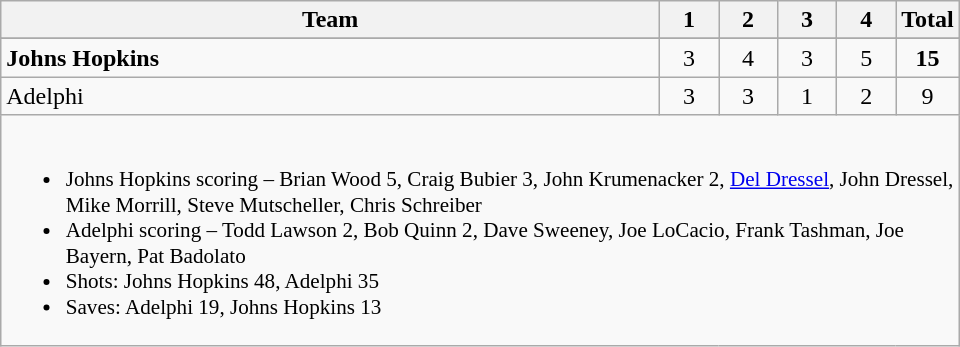<table class="wikitable" style="text-align:center; max-width:40em">
<tr>
<th>Team</th>
<th style="width:2em">1</th>
<th style="width:2em">2</th>
<th style="width:2em">3</th>
<th style="width:2em">4</th>
<th style="width:2em">Total</th>
</tr>
<tr>
</tr>
<tr>
<td style="text-align:left"><strong>Johns Hopkins</strong></td>
<td>3</td>
<td>4</td>
<td>3</td>
<td>5</td>
<td><strong>15</strong></td>
</tr>
<tr>
<td style="text-align:left">Adelphi</td>
<td>3</td>
<td>3</td>
<td>1</td>
<td>2</td>
<td>9</td>
</tr>
<tr>
<td colspan=6 style="text-align:left; font-size:88%;"><br><ul><li>Johns Hopkins scoring – Brian Wood 5, Craig Bubier 3, John Krumenacker 2, <a href='#'>Del Dressel</a>, John Dressel, Mike Morrill, Steve Mutscheller, Chris Schreiber</li><li>Adelphi scoring – Todd Lawson 2, Bob Quinn 2, Dave Sweeney, Joe LoCacio, Frank Tashman, Joe Bayern, Pat Badolato</li><li>Shots: Johns Hopkins 48, Adelphi 35</li><li>Saves: Adelphi 19, Johns Hopkins 13</li></ul></td>
</tr>
</table>
